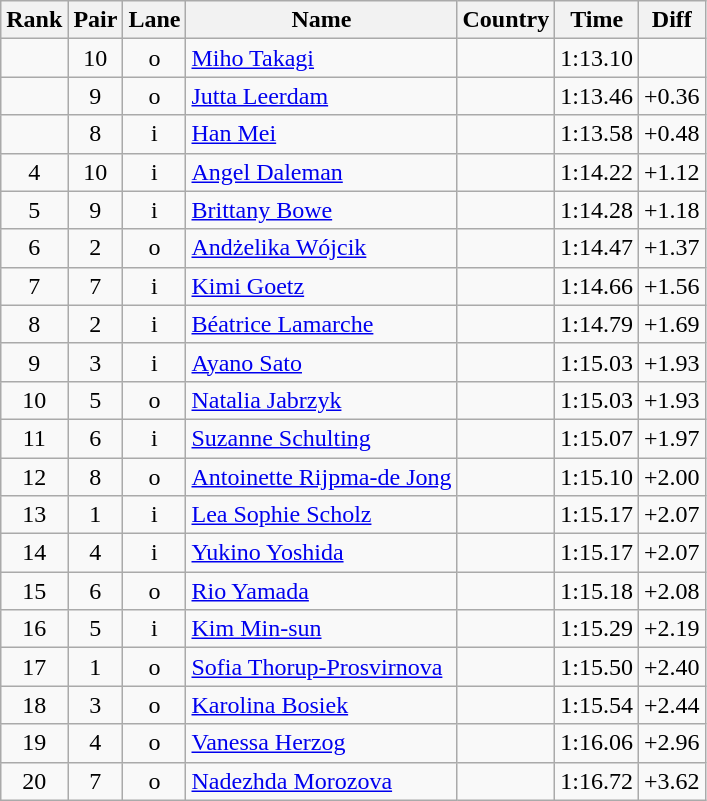<table class="wikitable sortable" style="text-align:center">
<tr>
<th>Rank</th>
<th>Pair</th>
<th>Lane</th>
<th>Name</th>
<th>Country</th>
<th>Time</th>
<th>Diff</th>
</tr>
<tr>
<td></td>
<td>10</td>
<td>o</td>
<td align=left><a href='#'>Miho Takagi</a></td>
<td align=left></td>
<td>1:13.10</td>
<td></td>
</tr>
<tr>
<td></td>
<td>9</td>
<td>o</td>
<td align=left><a href='#'>Jutta Leerdam</a></td>
<td align=left></td>
<td>1:13.46</td>
<td>+0.36</td>
</tr>
<tr>
<td></td>
<td>8</td>
<td>i</td>
<td align=left><a href='#'>Han Mei</a></td>
<td align=left></td>
<td>1:13.58</td>
<td>+0.48</td>
</tr>
<tr>
<td>4</td>
<td>10</td>
<td>i</td>
<td align=left><a href='#'>Angel Daleman</a></td>
<td align=left></td>
<td>1:14.22</td>
<td>+1.12</td>
</tr>
<tr>
<td>5</td>
<td>9</td>
<td>i</td>
<td align=left><a href='#'>Brittany Bowe</a></td>
<td align=left></td>
<td>1:14.28</td>
<td>+1.18</td>
</tr>
<tr>
<td>6</td>
<td>2</td>
<td>o</td>
<td align=left><a href='#'>Andżelika Wójcik</a></td>
<td align=left></td>
<td>1:14.47</td>
<td>+1.37</td>
</tr>
<tr>
<td>7</td>
<td>7</td>
<td>i</td>
<td align=left><a href='#'>Kimi Goetz</a></td>
<td align=left></td>
<td>1:14.66</td>
<td>+1.56</td>
</tr>
<tr>
<td>8</td>
<td>2</td>
<td>i</td>
<td align=left><a href='#'>Béatrice Lamarche</a></td>
<td align=left></td>
<td>1:14.79</td>
<td>+1.69</td>
</tr>
<tr>
<td>9</td>
<td>3</td>
<td>i</td>
<td align=left><a href='#'>Ayano Sato</a></td>
<td align=left></td>
<td>1:15.03</td>
<td>+1.93</td>
</tr>
<tr>
<td>10</td>
<td>5</td>
<td>o</td>
<td align=left><a href='#'>Natalia Jabrzyk</a></td>
<td align=left></td>
<td>1:15.03</td>
<td>+1.93</td>
</tr>
<tr>
<td>11</td>
<td>6</td>
<td>i</td>
<td align=left><a href='#'>Suzanne Schulting</a></td>
<td align=left></td>
<td>1:15.07</td>
<td>+1.97</td>
</tr>
<tr>
<td>12</td>
<td>8</td>
<td>o</td>
<td align=left><a href='#'>Antoinette Rijpma-de Jong</a></td>
<td align=left></td>
<td>1:15.10</td>
<td>+2.00</td>
</tr>
<tr>
<td>13</td>
<td>1</td>
<td>i</td>
<td align=left><a href='#'>Lea Sophie Scholz</a></td>
<td align=left></td>
<td>1:15.17</td>
<td>+2.07</td>
</tr>
<tr>
<td>14</td>
<td>4</td>
<td>i</td>
<td align=left><a href='#'>Yukino Yoshida</a></td>
<td align=left></td>
<td>1:15.17</td>
<td>+2.07</td>
</tr>
<tr>
<td>15</td>
<td>6</td>
<td>o</td>
<td align=left><a href='#'>Rio Yamada</a></td>
<td align=left></td>
<td>1:15.18</td>
<td>+2.08</td>
</tr>
<tr>
<td>16</td>
<td>5</td>
<td>i</td>
<td align=left><a href='#'>Kim Min-sun</a></td>
<td align=left></td>
<td>1:15.29</td>
<td>+2.19</td>
</tr>
<tr>
<td>17</td>
<td>1</td>
<td>o</td>
<td align=left><a href='#'>Sofia Thorup-Prosvirnova</a></td>
<td align=left></td>
<td>1:15.50</td>
<td>+2.40</td>
</tr>
<tr>
<td>18</td>
<td>3</td>
<td>o</td>
<td align=left><a href='#'>Karolina Bosiek</a></td>
<td align=left></td>
<td>1:15.54</td>
<td>+2.44</td>
</tr>
<tr>
<td>19</td>
<td>4</td>
<td>o</td>
<td align=left><a href='#'>Vanessa Herzog</a></td>
<td align=left></td>
<td>1:16.06</td>
<td>+2.96</td>
</tr>
<tr>
<td>20</td>
<td>7</td>
<td>o</td>
<td align=left><a href='#'>Nadezhda Morozova</a></td>
<td align=left></td>
<td>1:16.72</td>
<td>+3.62</td>
</tr>
</table>
